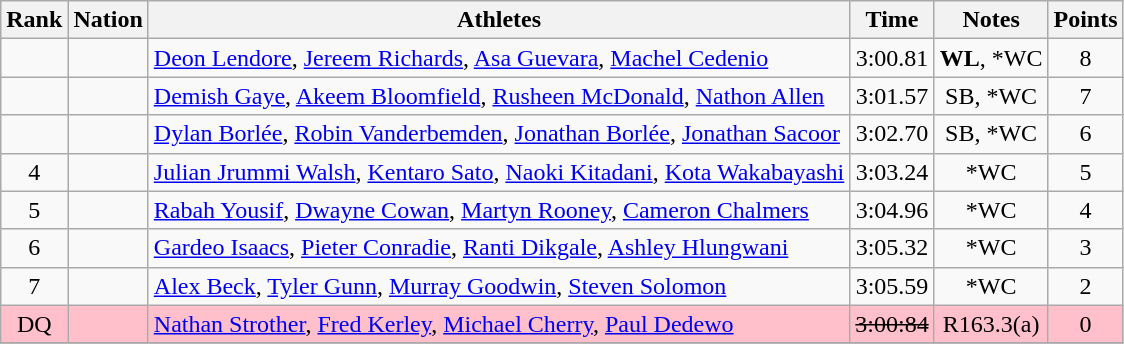<table class="wikitable sortable" style="text-align:center">
<tr>
<th>Rank</th>
<th>Nation</th>
<th>Athletes</th>
<th>Time</th>
<th>Notes</th>
<th>Points</th>
</tr>
<tr>
<td></td>
<td align=left></td>
<td align=left><a href='#'>Deon Lendore</a>, <a href='#'>Jereem Richards</a>, <a href='#'>Asa Guevara</a>, <a href='#'>Machel Cedenio</a></td>
<td>3:00.81</td>
<td><strong>WL</strong>, *WC</td>
<td>8</td>
</tr>
<tr>
<td></td>
<td align=left></td>
<td align=left><a href='#'>Demish Gaye</a>, <a href='#'>Akeem Bloomfield</a>, <a href='#'>Rusheen McDonald</a>, <a href='#'>Nathon Allen</a></td>
<td>3:01.57</td>
<td>SB, *WC</td>
<td>7</td>
</tr>
<tr>
<td></td>
<td align=left></td>
<td align=left><a href='#'>Dylan Borlée</a>, <a href='#'>Robin Vanderbemden</a>, <a href='#'>Jonathan Borlée</a>, <a href='#'>Jonathan Sacoor</a></td>
<td>3:02.70</td>
<td>SB, *WC</td>
<td>6</td>
</tr>
<tr>
<td>4</td>
<td align=left></td>
<td align=left><a href='#'>Julian Jrummi Walsh</a>, <a href='#'>Kentaro Sato</a>, <a href='#'>Naoki Kitadani</a>, <a href='#'>Kota Wakabayashi</a></td>
<td>3:03.24</td>
<td>*WC</td>
<td>5</td>
</tr>
<tr>
<td>5</td>
<td align=left></td>
<td align=left><a href='#'>Rabah Yousif</a>, <a href='#'>Dwayne Cowan</a>, <a href='#'>Martyn Rooney</a>, <a href='#'>Cameron Chalmers</a></td>
<td>3:04.96</td>
<td>*WC</td>
<td>4</td>
</tr>
<tr>
<td>6</td>
<td align=left></td>
<td align=left><a href='#'>Gardeo Isaacs</a>, <a href='#'>Pieter Conradie</a>, <a href='#'>Ranti Dikgale</a>, <a href='#'>Ashley Hlungwani</a></td>
<td>3:05.32</td>
<td>*WC</td>
<td>3</td>
</tr>
<tr>
<td>7</td>
<td align=left></td>
<td align=left><a href='#'>Alex Beck</a>, <a href='#'>Tyler Gunn</a>, <a href='#'>Murray Goodwin</a>, <a href='#'>Steven Solomon</a></td>
<td>3:05.59</td>
<td>*WC</td>
<td>2</td>
</tr>
<tr bgcolor=pink>
<td>DQ</td>
<td align=left></td>
<td align=left><a href='#'>Nathan Strother</a>, <a href='#'>Fred Kerley</a>, <a href='#'>Michael Cherry</a>, <a href='#'>Paul Dedewo</a></td>
<td><s>3:00:84</s></td>
<td>R163.3(a)</td>
<td>0</td>
</tr>
<tr>
</tr>
</table>
